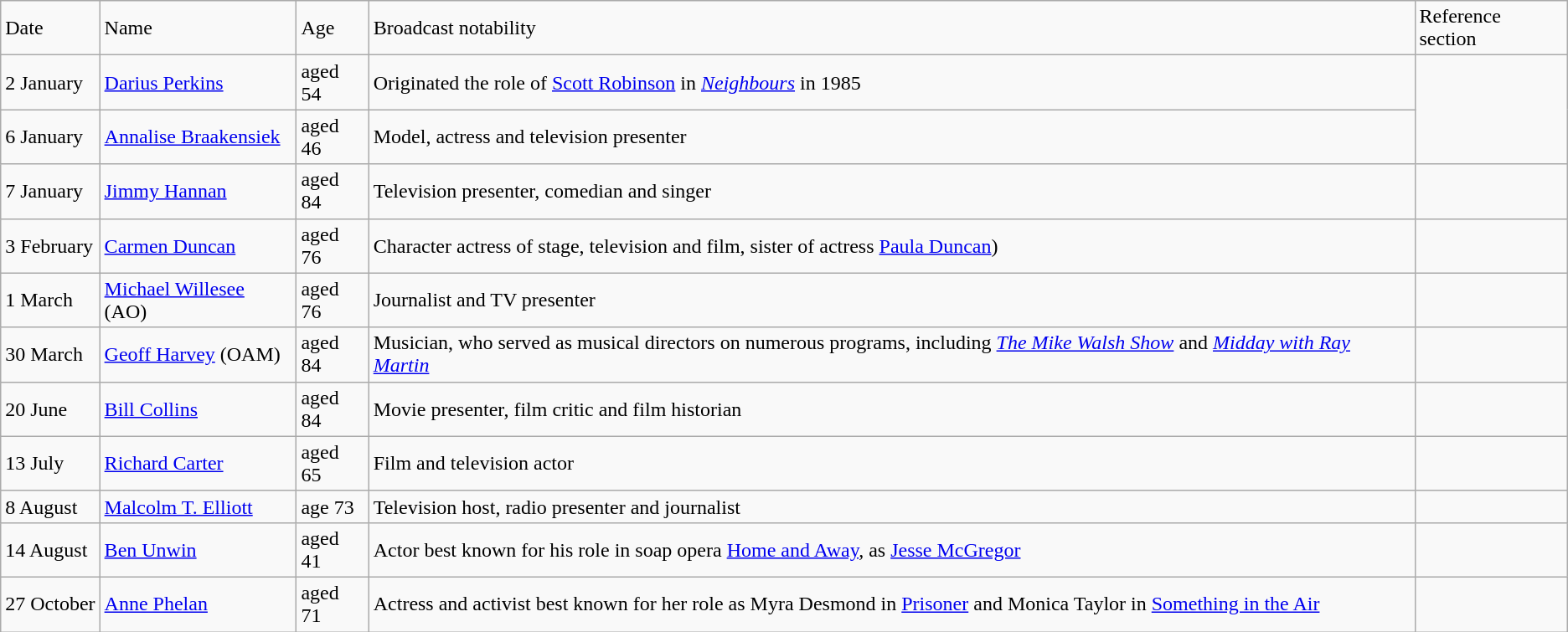<table class="wikitable">
<tr>
<td>Date</td>
<td>Name</td>
<td>Age</td>
<td>Broadcast notability</td>
<td>Reference section</td>
</tr>
<tr>
<td>2 January</td>
<td><a href='#'>Darius Perkins</a></td>
<td>aged 54</td>
<td>Originated the role of <a href='#'>Scott Robinson</a> in <em><a href='#'>Neighbours</a></em> in 1985</td>
</tr>
<tr>
<td>6 January</td>
<td><a href='#'>Annalise Braakensiek</a></td>
<td>aged 46</td>
<td>Model, actress and television presenter</td>
</tr>
<tr>
<td>7 January</td>
<td><a href='#'>Jimmy Hannan</a></td>
<td>aged 84</td>
<td>Television presenter, comedian and singer</td>
<td></td>
</tr>
<tr>
<td>3 February</td>
<td><a href='#'>Carmen Duncan</a></td>
<td>aged 76</td>
<td>Character actress of stage, television and film, sister of actress  <a href='#'>Paula Duncan</a>)</td>
<td></td>
</tr>
<tr>
<td>1 March</td>
<td><a href='#'>Michael Willesee</a> (AO)</td>
<td>aged 76</td>
<td>Journalist and TV presenter</td>
<td></td>
</tr>
<tr>
<td>30 March</td>
<td><a href='#'>Geoff Harvey</a> (OAM)</td>
<td>aged 84</td>
<td>Musician, who served as musical directors on numerous programs, including <em><a href='#'>The Mike Walsh Show</a></em> and <em><a href='#'>Midday with Ray Martin</a></em></td>
<td></td>
</tr>
<tr>
<td>20 June</td>
<td><a href='#'>Bill Collins</a></td>
<td>aged 84</td>
<td>Movie presenter, film critic and film historian</td>
<td></td>
</tr>
<tr>
<td>13 July</td>
<td><a href='#'>Richard Carter</a></td>
<td>aged 65</td>
<td>Film and television actor</td>
<td></td>
</tr>
<tr>
<td>8 August</td>
<td><a href='#'>Malcolm T. Elliott</a></td>
<td>age 73</td>
<td>Television host, radio presenter and journalist</td>
<td></td>
</tr>
<tr>
<td>14 August</td>
<td><a href='#'>Ben Unwin</a></td>
<td>aged 41</td>
<td>Actor best known for his role in soap opera <a href='#'>Home and Away</a>, as <a href='#'>Jesse McGregor</a></td>
</tr>
<tr>
<td>27 October</td>
<td><a href='#'>Anne Phelan</a></td>
<td>aged 71</td>
<td>Actress and activist best known for her role as Myra Desmond in <a href='#'>Prisoner</a> and Monica Taylor in <a href='#'>Something in the Air</a></td>
<td></td>
</tr>
</table>
